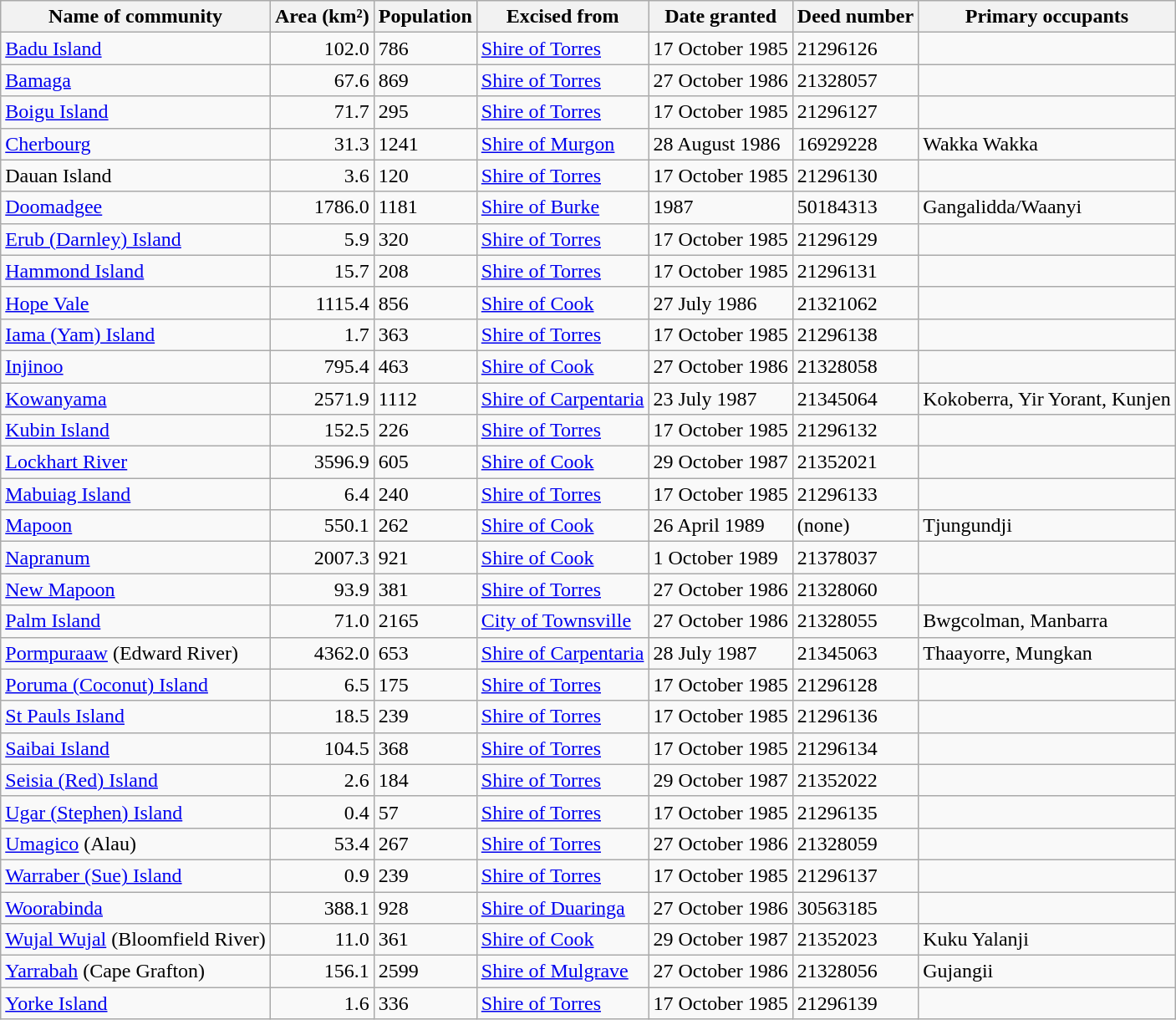<table class="wikitable sortable">
<tr>
<th>Name of community</th>
<th>Area (km²)</th>
<th>Population</th>
<th>Excised from</th>
<th>Date granted</th>
<th>Deed number</th>
<th>Primary occupants</th>
</tr>
<tr>
<td><a href='#'>Badu Island</a></td>
<td align=right>102.0</td>
<td>786</td>
<td><a href='#'>Shire of Torres</a></td>
<td>17 October 1985</td>
<td>21296126</td>
<td></td>
</tr>
<tr>
<td><a href='#'>Bamaga</a></td>
<td align=right>67.6</td>
<td>869</td>
<td><a href='#'>Shire of Torres</a></td>
<td>27 October 1986</td>
<td>21328057</td>
<td></td>
</tr>
<tr>
<td><a href='#'>Boigu Island</a></td>
<td align=right>71.7</td>
<td>295</td>
<td><a href='#'>Shire of Torres</a></td>
<td>17 October 1985</td>
<td>21296127</td>
<td></td>
</tr>
<tr>
<td><a href='#'>Cherbourg</a></td>
<td align=right>31.3</td>
<td>1241</td>
<td><a href='#'>Shire of Murgon</a></td>
<td>28 August 1986</td>
<td>16929228</td>
<td>Wakka Wakka</td>
</tr>
<tr>
<td>Dauan Island</td>
<td align=right>3.6</td>
<td>120</td>
<td><a href='#'>Shire of Torres</a></td>
<td>17 October 1985</td>
<td>21296130</td>
<td></td>
</tr>
<tr>
<td><a href='#'>Doomadgee</a></td>
<td align=right>1786.0</td>
<td>1181</td>
<td><a href='#'>Shire of Burke</a></td>
<td>1987</td>
<td>50184313</td>
<td>Gangalidda/Waanyi</td>
</tr>
<tr>
<td><a href='#'>Erub (Darnley) Island</a></td>
<td align=right>5.9</td>
<td>320</td>
<td><a href='#'>Shire of Torres</a></td>
<td>17 October 1985</td>
<td>21296129</td>
<td></td>
</tr>
<tr>
<td><a href='#'>Hammond Island</a></td>
<td align=right>15.7</td>
<td>208</td>
<td><a href='#'>Shire of Torres</a></td>
<td>17 October 1985</td>
<td>21296131</td>
<td></td>
</tr>
<tr>
<td><a href='#'>Hope Vale</a></td>
<td align=right>1115.4</td>
<td>856</td>
<td><a href='#'>Shire of Cook</a></td>
<td>27 July 1986</td>
<td>21321062</td>
<td></td>
</tr>
<tr>
<td><a href='#'>Iama (Yam) Island</a></td>
<td align=right>1.7</td>
<td>363</td>
<td><a href='#'>Shire of Torres</a></td>
<td>17 October 1985</td>
<td>21296138</td>
<td></td>
</tr>
<tr>
<td><a href='#'>Injinoo</a></td>
<td align=right>795.4</td>
<td>463</td>
<td><a href='#'>Shire of Cook</a></td>
<td>27 October 1986</td>
<td>21328058</td>
<td></td>
</tr>
<tr>
<td><a href='#'>Kowanyama</a></td>
<td align=right>2571.9</td>
<td>1112</td>
<td><a href='#'>Shire of Carpentaria</a></td>
<td>23 July 1987</td>
<td>21345064</td>
<td>Kokoberra, Yir Yorant, Kunjen</td>
</tr>
<tr>
<td><a href='#'>Kubin Island</a></td>
<td align=right>152.5</td>
<td>226</td>
<td><a href='#'>Shire of Torres</a></td>
<td>17 October 1985</td>
<td>21296132</td>
<td></td>
</tr>
<tr>
<td><a href='#'>Lockhart River</a></td>
<td align=right>3596.9</td>
<td>605</td>
<td><a href='#'>Shire of Cook</a></td>
<td>29 October 1987</td>
<td>21352021</td>
<td></td>
</tr>
<tr>
<td><a href='#'>Mabuiag Island</a></td>
<td align=right>6.4</td>
<td>240</td>
<td><a href='#'>Shire of Torres</a></td>
<td>17 October 1985</td>
<td>21296133</td>
<td></td>
</tr>
<tr>
<td><a href='#'>Mapoon</a></td>
<td align=right>550.1</td>
<td>262</td>
<td><a href='#'>Shire of Cook</a></td>
<td>26 April 1989</td>
<td>(none)</td>
<td>Tjungundji</td>
</tr>
<tr>
<td><a href='#'>Napranum</a></td>
<td align=right>2007.3</td>
<td>921</td>
<td><a href='#'>Shire of Cook</a></td>
<td>1 October 1989</td>
<td>21378037</td>
<td></td>
</tr>
<tr>
<td><a href='#'>New Mapoon</a></td>
<td align=right>93.9</td>
<td>381</td>
<td><a href='#'>Shire of Torres</a></td>
<td>27 October 1986</td>
<td>21328060</td>
<td></td>
</tr>
<tr>
<td><a href='#'>Palm Island</a></td>
<td align=right>71.0</td>
<td>2165</td>
<td><a href='#'>City of Townsville</a></td>
<td>27 October 1986</td>
<td>21328055</td>
<td>Bwgcolman, Manbarra</td>
</tr>
<tr>
<td><a href='#'>Pormpuraaw</a> (Edward River)</td>
<td align=right>4362.0</td>
<td>653</td>
<td><a href='#'>Shire of Carpentaria</a></td>
<td>28 July 1987</td>
<td>21345063</td>
<td>Thaayorre, Mungkan</td>
</tr>
<tr>
<td><a href='#'>Poruma (Coconut) Island</a></td>
<td align=right>6.5</td>
<td>175</td>
<td><a href='#'>Shire of Torres</a></td>
<td>17 October 1985</td>
<td>21296128</td>
<td></td>
</tr>
<tr>
<td><a href='#'>St Pauls Island</a></td>
<td align=right>18.5</td>
<td>239</td>
<td><a href='#'>Shire of Torres</a></td>
<td>17 October 1985</td>
<td>21296136</td>
<td></td>
</tr>
<tr>
<td><a href='#'>Saibai Island</a></td>
<td align=right>104.5</td>
<td>368</td>
<td><a href='#'>Shire of Torres</a></td>
<td>17 October 1985</td>
<td>21296134</td>
<td></td>
</tr>
<tr>
<td><a href='#'>Seisia (Red) Island</a></td>
<td align=right>2.6</td>
<td>184</td>
<td><a href='#'>Shire of Torres</a></td>
<td>29 October 1987</td>
<td>21352022</td>
<td></td>
</tr>
<tr>
<td><a href='#'>Ugar (Stephen) Island</a></td>
<td align=right>0.4</td>
<td>57</td>
<td><a href='#'>Shire of Torres</a></td>
<td>17 October 1985</td>
<td>21296135</td>
<td></td>
</tr>
<tr>
<td><a href='#'>Umagico</a> (Alau)</td>
<td align=right>53.4</td>
<td>267</td>
<td><a href='#'>Shire of Torres</a></td>
<td>27 October 1986</td>
<td>21328059</td>
<td></td>
</tr>
<tr>
<td><a href='#'>Warraber (Sue) Island</a></td>
<td align=right>0.9</td>
<td>239</td>
<td><a href='#'>Shire of Torres</a></td>
<td>17 October 1985</td>
<td>21296137</td>
<td></td>
</tr>
<tr>
<td><a href='#'>Woorabinda</a></td>
<td align=right>388.1</td>
<td>928</td>
<td><a href='#'>Shire of Duaringa</a></td>
<td>27 October 1986</td>
<td>30563185</td>
<td></td>
</tr>
<tr>
<td><a href='#'>Wujal Wujal</a> (Bloomfield River)</td>
<td align=right>11.0</td>
<td>361</td>
<td><a href='#'>Shire of Cook</a></td>
<td>29 October 1987</td>
<td>21352023</td>
<td>Kuku Yalanji</td>
</tr>
<tr>
<td><a href='#'>Yarrabah</a> (Cape Grafton)</td>
<td align=right>156.1</td>
<td>2599</td>
<td><a href='#'>Shire of Mulgrave</a></td>
<td>27 October 1986</td>
<td>21328056</td>
<td>Gujangii</td>
</tr>
<tr>
<td><a href='#'>Yorke Island</a></td>
<td align=right>1.6</td>
<td>336</td>
<td><a href='#'>Shire of Torres</a></td>
<td>17 October 1985</td>
<td>21296139</td>
<td></td>
</tr>
</table>
